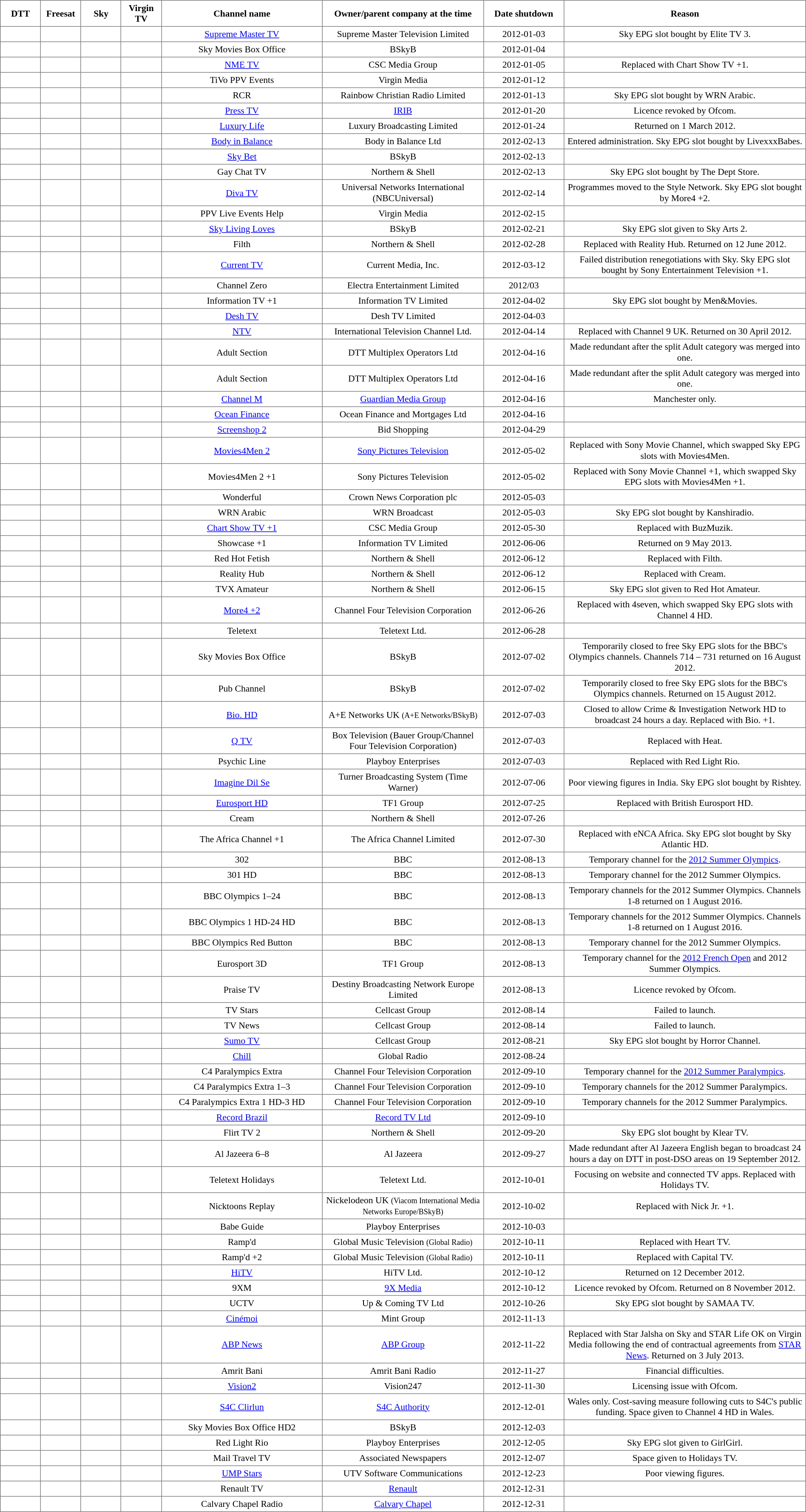<table class="toccolors sortable" border="1" cellpadding="3" style="border-collapse:collapse; font-size: 90%; text-align:center" width="100%">
<tr>
<th width="5%">DTT</th>
<th width="5%">Freesat</th>
<th width="5%">Sky</th>
<th width="5%">Virgin TV</th>
<th width="20%">Channel name</th>
<th width="20%">Owner/parent company at the time</th>
<th width="10%">Date shutdown </th>
<th width="30%">Reason</th>
</tr>
<tr>
<td></td>
<td></td>
<td></td>
<td></td>
<td><a href='#'>Supreme Master TV</a></td>
<td>Supreme Master Television Limited</td>
<td>2012-01-03</td>
<td>Sky EPG slot bought by Elite TV 3.</td>
</tr>
<tr>
<td></td>
<td></td>
<td></td>
<td></td>
<td>Sky Movies Box Office</td>
<td>BSkyB</td>
<td>2012-01-04</td>
<td></td>
</tr>
<tr>
<td></td>
<td></td>
<td></td>
<td></td>
<td><a href='#'>NME TV</a></td>
<td>CSC Media Group</td>
<td>2012-01-05</td>
<td>Replaced with Chart Show TV +1.</td>
</tr>
<tr>
<td></td>
<td></td>
<td></td>
<td></td>
<td>TiVo PPV Events</td>
<td>Virgin Media</td>
<td>2012-01-12</td>
<td></td>
</tr>
<tr>
<td></td>
<td></td>
<td></td>
<td></td>
<td>RCR</td>
<td>Rainbow Christian Radio Limited</td>
<td>2012-01-13</td>
<td>Sky EPG slot bought by WRN Arabic.</td>
</tr>
<tr>
<td></td>
<td></td>
<td></td>
<td></td>
<td><a href='#'>Press TV</a></td>
<td><a href='#'>IRIB</a></td>
<td>2012-01-20</td>
<td>Licence revoked by Ofcom.</td>
</tr>
<tr>
<td></td>
<td></td>
<td></td>
<td></td>
<td><a href='#'>Luxury Life</a></td>
<td>Luxury Broadcasting Limited</td>
<td>2012-01-24</td>
<td>Returned on 1 March 2012.</td>
</tr>
<tr>
<td></td>
<td></td>
<td></td>
<td></td>
<td><a href='#'>Body in Balance</a></td>
<td>Body in Balance Ltd</td>
<td>2012-02-13</td>
<td>Entered administration. Sky EPG slot bought by LivexxxBabes.</td>
</tr>
<tr>
<td></td>
<td></td>
<td></td>
<td></td>
<td><a href='#'>Sky Bet</a></td>
<td>BSkyB</td>
<td>2012-02-13</td>
<td></td>
</tr>
<tr>
<td></td>
<td></td>
<td></td>
<td></td>
<td>Gay Chat TV</td>
<td>Northern & Shell</td>
<td>2012-02-13</td>
<td>Sky EPG slot bought by The Dept Store.</td>
</tr>
<tr>
<td></td>
<td></td>
<td></td>
<td></td>
<td><a href='#'>Diva TV</a></td>
<td>Universal Networks International (NBCUniversal)</td>
<td>2012-02-14</td>
<td>Programmes moved to the Style Network. Sky EPG slot bought by More4 +2.</td>
</tr>
<tr>
<td></td>
<td></td>
<td></td>
<td></td>
<td>PPV Live Events Help</td>
<td>Virgin Media</td>
<td>2012-02-15</td>
<td></td>
</tr>
<tr>
<td></td>
<td></td>
<td></td>
<td></td>
<td><a href='#'>Sky Living Loves</a></td>
<td>BSkyB</td>
<td>2012-02-21</td>
<td>Sky EPG slot given to Sky Arts 2.</td>
</tr>
<tr>
<td></td>
<td></td>
<td></td>
<td></td>
<td>Filth</td>
<td>Northern & Shell</td>
<td>2012-02-28</td>
<td>Replaced with Reality Hub. Returned on 12 June 2012.</td>
</tr>
<tr>
<td></td>
<td></td>
<td></td>
<td></td>
<td><a href='#'>Current TV</a></td>
<td>Current Media, Inc.</td>
<td>2012-03-12</td>
<td>Failed distribution renegotiations with Sky. Sky EPG slot bought by Sony Entertainment Television +1.</td>
</tr>
<tr>
<td></td>
<td></td>
<td></td>
<td></td>
<td>Channel Zero</td>
<td>Electra Entertainment Limited</td>
<td>2012/03</td>
<td></td>
</tr>
<tr>
<td></td>
<td></td>
<td></td>
<td></td>
<td>Information TV +1</td>
<td>Information TV Limited</td>
<td>2012-04-02</td>
<td>Sky EPG slot bought by Men&Movies.</td>
</tr>
<tr>
<td></td>
<td></td>
<td></td>
<td></td>
<td><a href='#'>Desh TV</a></td>
<td>Desh TV Limited</td>
<td>2012-04-03</td>
<td></td>
</tr>
<tr>
<td></td>
<td></td>
<td></td>
<td></td>
<td><a href='#'>NTV</a></td>
<td>International Television Channel Ltd.</td>
<td>2012-04-14</td>
<td>Replaced with Channel 9 UK. Returned on 30 April 2012.</td>
</tr>
<tr>
<td></td>
<td></td>
<td></td>
<td></td>
<td>Adult Section</td>
<td>DTT Multiplex Operators Ltd</td>
<td>2012-04-16</td>
<td>Made redundant after the split Adult category was merged into one.</td>
</tr>
<tr>
<td></td>
<td></td>
<td></td>
<td></td>
<td>Adult Section</td>
<td>DTT Multiplex Operators Ltd</td>
<td>2012-04-16</td>
<td>Made redundant after the split Adult category was merged into one.</td>
</tr>
<tr>
<td></td>
<td></td>
<td></td>
<td></td>
<td><a href='#'>Channel M</a></td>
<td><a href='#'>Guardian Media Group</a></td>
<td>2012-04-16</td>
<td>Manchester only.</td>
</tr>
<tr>
<td></td>
<td></td>
<td></td>
<td></td>
<td><a href='#'>Ocean Finance</a></td>
<td>Ocean Finance and Mortgages Ltd</td>
<td>2012-04-16</td>
<td></td>
</tr>
<tr>
<td></td>
<td></td>
<td></td>
<td></td>
<td><a href='#'>Screenshop 2</a></td>
<td>Bid Shopping</td>
<td>2012-04-29</td>
<td></td>
</tr>
<tr>
<td></td>
<td></td>
<td></td>
<td></td>
<td><a href='#'>Movies4Men 2</a></td>
<td><a href='#'>Sony Pictures Television</a></td>
<td>2012-05-02</td>
<td>Replaced with Sony Movie Channel, which swapped Sky EPG slots with Movies4Men.</td>
</tr>
<tr>
<td></td>
<td></td>
<td></td>
<td></td>
<td>Movies4Men 2 +1</td>
<td>Sony Pictures Television</td>
<td>2012-05-02</td>
<td>Replaced with Sony Movie Channel +1, which swapped Sky EPG slots with Movies4Men +1.</td>
</tr>
<tr>
<td></td>
<td></td>
<td></td>
<td></td>
<td>Wonderful</td>
<td>Crown News Corporation plc</td>
<td>2012-05-03</td>
<td></td>
</tr>
<tr>
<td></td>
<td></td>
<td></td>
<td></td>
<td>WRN Arabic</td>
<td>WRN Broadcast</td>
<td>2012-05-03</td>
<td>Sky EPG slot bought by Kanshiradio.</td>
</tr>
<tr>
<td></td>
<td></td>
<td></td>
<td></td>
<td><a href='#'>Chart Show TV +1</a></td>
<td>CSC Media Group</td>
<td>2012-05-30</td>
<td>Replaced with BuzMuzik.</td>
</tr>
<tr>
<td></td>
<td></td>
<td></td>
<td></td>
<td>Showcase +1</td>
<td>Information TV Limited</td>
<td>2012-06-06</td>
<td>Returned on 9 May 2013.</td>
</tr>
<tr>
<td></td>
<td></td>
<td></td>
<td></td>
<td>Red Hot Fetish</td>
<td>Northern & Shell</td>
<td>2012-06-12</td>
<td>Replaced with Filth.</td>
</tr>
<tr>
<td></td>
<td></td>
<td></td>
<td></td>
<td>Reality Hub</td>
<td>Northern & Shell</td>
<td>2012-06-12</td>
<td>Replaced with Cream.</td>
</tr>
<tr>
<td></td>
<td></td>
<td></td>
<td></td>
<td>TVX Amateur</td>
<td>Northern & Shell</td>
<td>2012-06-15</td>
<td>Sky EPG slot given to Red Hot Amateur.</td>
</tr>
<tr>
<td></td>
<td></td>
<td></td>
<td></td>
<td><a href='#'>More4 +2</a></td>
<td>Channel Four Television Corporation</td>
<td>2012-06-26</td>
<td>Replaced with 4seven, which swapped Sky EPG slots with Channel 4 HD.</td>
</tr>
<tr>
<td></td>
<td></td>
<td></td>
<td></td>
<td>Teletext</td>
<td>Teletext Ltd.</td>
<td>2012-06-28</td>
<td></td>
</tr>
<tr>
<td></td>
<td></td>
<td></td>
<td></td>
<td>Sky Movies Box Office</td>
<td>BSkyB</td>
<td>2012-07-02</td>
<td>Temporarily closed to free Sky EPG slots for the BBC's Olympics channels. Channels 714 – 731 returned on 16 August 2012.</td>
</tr>
<tr>
<td></td>
<td></td>
<td></td>
<td></td>
<td>Pub Channel</td>
<td>BSkyB</td>
<td>2012-07-02</td>
<td>Temporarily closed to free Sky EPG slots for the BBC's Olympics channels. Returned on 15 August 2012.</td>
</tr>
<tr>
<td></td>
<td></td>
<td></td>
<td></td>
<td><a href='#'>Bio. HD</a></td>
<td>A+E Networks UK <small>(A+E Networks/BSkyB)</small></td>
<td>2012-07-03</td>
<td>Closed to allow Crime & Investigation Network HD to broadcast 24 hours a day. Replaced with Bio. +1.</td>
</tr>
<tr>
<td></td>
<td></td>
<td></td>
<td></td>
<td><a href='#'>Q TV</a></td>
<td>Box Television (Bauer Group/Channel Four Television Corporation)</td>
<td>2012-07-03</td>
<td>Replaced with Heat.</td>
</tr>
<tr>
<td></td>
<td></td>
<td></td>
<td></td>
<td>Psychic Line</td>
<td>Playboy Enterprises</td>
<td>2012-07-03</td>
<td>Replaced with Red Light Rio.</td>
</tr>
<tr>
<td></td>
<td></td>
<td></td>
<td></td>
<td><a href='#'>Imagine Dil Se</a></td>
<td>Turner Broadcasting System (Time Warner)</td>
<td>2012-07-06</td>
<td>Poor viewing figures in India. Sky EPG slot bought by Rishtey.</td>
</tr>
<tr>
<td></td>
<td></td>
<td></td>
<td></td>
<td><a href='#'>Eurosport HD</a></td>
<td>TF1 Group</td>
<td>2012-07-25</td>
<td>Replaced with British Eurosport HD.</td>
</tr>
<tr>
<td></td>
<td></td>
<td></td>
<td></td>
<td>Cream</td>
<td>Northern & Shell</td>
<td>2012-07-26</td>
<td></td>
</tr>
<tr>
<td></td>
<td></td>
<td></td>
<td></td>
<td>The Africa Channel +1</td>
<td>The Africa Channel Limited</td>
<td>2012-07-30</td>
<td>Replaced with eNCA Africa. Sky EPG slot bought by Sky Atlantic HD.</td>
</tr>
<tr>
<td></td>
<td></td>
<td></td>
<td></td>
<td>302</td>
<td>BBC</td>
<td>2012-08-13</td>
<td>Temporary channel for the <a href='#'>2012 Summer Olympics</a>.</td>
</tr>
<tr>
<td></td>
<td></td>
<td></td>
<td></td>
<td>301 HD</td>
<td>BBC</td>
<td>2012-08-13</td>
<td>Temporary channel for the 2012 Summer Olympics.</td>
</tr>
<tr>
<td></td>
<td></td>
<td></td>
<td></td>
<td>BBC Olympics 1–24</td>
<td>BBC</td>
<td>2012-08-13</td>
<td>Temporary channels for the 2012 Summer Olympics. Channels 1-8 returned on 1 August 2016.</td>
</tr>
<tr>
<td></td>
<td></td>
<td></td>
<td></td>
<td>BBC Olympics 1 HD-24 HD</td>
<td>BBC</td>
<td>2012-08-13</td>
<td>Temporary channels for the 2012 Summer Olympics. Channels 1-8 returned on 1 August 2016.</td>
</tr>
<tr>
<td></td>
<td></td>
<td></td>
<td></td>
<td>BBC Olympics Red Button</td>
<td>BBC</td>
<td>2012-08-13</td>
<td>Temporary channel for the 2012 Summer Olympics.</td>
</tr>
<tr>
<td></td>
<td></td>
<td></td>
<td></td>
<td>Eurosport 3D</td>
<td>TF1 Group</td>
<td>2012-08-13</td>
<td>Temporary channel for the <a href='#'>2012 French Open</a> and 2012 Summer Olympics.</td>
</tr>
<tr>
<td></td>
<td></td>
<td></td>
<td></td>
<td>Praise TV</td>
<td>Destiny Broadcasting Network Europe Limited</td>
<td>2012-08-13</td>
<td>Licence revoked by Ofcom.</td>
</tr>
<tr>
<td></td>
<td></td>
<td></td>
<td></td>
<td>TV Stars</td>
<td>Cellcast Group</td>
<td>2012-08-14</td>
<td>Failed to launch.</td>
</tr>
<tr>
<td></td>
<td></td>
<td></td>
<td></td>
<td>TV News</td>
<td>Cellcast Group</td>
<td>2012-08-14</td>
<td>Failed to launch.</td>
</tr>
<tr>
<td></td>
<td></td>
<td></td>
<td></td>
<td><a href='#'>Sumo TV</a></td>
<td>Cellcast Group</td>
<td>2012-08-21</td>
<td>Sky EPG slot bought by Horror Channel.</td>
</tr>
<tr>
<td></td>
<td></td>
<td></td>
<td></td>
<td><a href='#'>Chill</a></td>
<td>Global Radio</td>
<td>2012-08-24</td>
<td></td>
</tr>
<tr>
<td></td>
<td></td>
<td></td>
<td></td>
<td>C4 Paralympics Extra</td>
<td>Channel Four Television Corporation</td>
<td>2012-09-10</td>
<td>Temporary channel for the <a href='#'>2012 Summer Paralympics</a>.</td>
</tr>
<tr>
<td></td>
<td></td>
<td></td>
<td></td>
<td>C4 Paralympics Extra 1–3</td>
<td>Channel Four Television Corporation</td>
<td>2012-09-10</td>
<td>Temporary channels for the 2012 Summer Paralympics.</td>
</tr>
<tr>
<td></td>
<td></td>
<td></td>
<td></td>
<td>C4 Paralympics Extra 1 HD-3 HD</td>
<td>Channel Four Television Corporation</td>
<td>2012-09-10</td>
<td>Temporary channels for the 2012 Summer Paralympics.</td>
</tr>
<tr>
<td></td>
<td></td>
<td></td>
<td></td>
<td><a href='#'>Record Brazil</a></td>
<td><a href='#'>Record TV Ltd</a></td>
<td>2012-09-10</td>
<td></td>
</tr>
<tr>
<td></td>
<td></td>
<td></td>
<td></td>
<td>Flirt TV 2</td>
<td>Northern & Shell</td>
<td>2012-09-20</td>
<td>Sky EPG slot bought by Klear TV.</td>
</tr>
<tr>
<td></td>
<td></td>
<td></td>
<td></td>
<td>Al Jazeera 6–8</td>
<td>Al Jazeera</td>
<td>2012-09-27</td>
<td>Made redundant after Al Jazeera English began to broadcast 24 hours a day on DTT in post-DSO areas on 19 September 2012.</td>
</tr>
<tr>
<td></td>
<td></td>
<td></td>
<td></td>
<td>Teletext Holidays</td>
<td>Teletext Ltd.</td>
<td>2012-10-01</td>
<td>Focusing on website and connected TV apps. Replaced with Holidays TV.</td>
</tr>
<tr>
<td></td>
<td></td>
<td></td>
<td></td>
<td>Nicktoons Replay</td>
<td>Nickelodeon UK <small>(Viacom International Media Networks Europe/BSkyB)</small></td>
<td>2012-10-02</td>
<td>Replaced with Nick Jr. +1.</td>
</tr>
<tr>
<td></td>
<td></td>
<td></td>
<td></td>
<td>Babe Guide</td>
<td>Playboy Enterprises</td>
<td>2012-10-03</td>
<td></td>
</tr>
<tr>
<td></td>
<td></td>
<td></td>
<td></td>
<td>Ramp'd</td>
<td>Global Music Television <small>(Global Radio)</small></td>
<td>2012-10-11</td>
<td>Replaced with Heart TV.</td>
</tr>
<tr>
<td></td>
<td></td>
<td></td>
<td></td>
<td>Ramp'd +2</td>
<td>Global Music Television <small>(Global Radio)</small></td>
<td>2012-10-11</td>
<td>Replaced with Capital TV.</td>
</tr>
<tr>
<td></td>
<td></td>
<td></td>
<td></td>
<td><a href='#'>HiTV</a></td>
<td>HiTV Ltd.</td>
<td>2012-10-12</td>
<td>Returned on 12 December 2012.</td>
</tr>
<tr>
<td></td>
<td></td>
<td></td>
<td></td>
<td>9XM</td>
<td><a href='#'>9X Media</a></td>
<td>2012-10-12</td>
<td>Licence revoked by Ofcom. Returned on 8 November 2012.</td>
</tr>
<tr>
<td></td>
<td></td>
<td></td>
<td></td>
<td>UCTV</td>
<td>Up & Coming TV Ltd</td>
<td>2012-10-26</td>
<td>Sky EPG slot bought by SAMAA TV.</td>
</tr>
<tr>
<td></td>
<td></td>
<td></td>
<td></td>
<td><a href='#'>Cinémoi</a></td>
<td>Mint Group</td>
<td>2012-11-13</td>
<td></td>
</tr>
<tr>
<td></td>
<td></td>
<td></td>
<td></td>
<td><a href='#'>ABP News</a></td>
<td><a href='#'>ABP Group</a></td>
<td>2012-11-22</td>
<td>Replaced with Star Jalsha on Sky and STAR Life OK on Virgin Media following the end of contractual agreements from <a href='#'>STAR News</a>. Returned on 3 July 2013.</td>
</tr>
<tr>
<td></td>
<td></td>
<td></td>
<td></td>
<td>Amrit Bani</td>
<td>Amrit Bani Radio</td>
<td>2012-11-27</td>
<td>Financial difficulties.</td>
</tr>
<tr>
<td></td>
<td></td>
<td></td>
<td></td>
<td><a href='#'>Vision2</a></td>
<td>Vision247</td>
<td>2012-11-30</td>
<td>Licensing issue with Ofcom.</td>
</tr>
<tr>
<td></td>
<td></td>
<td></td>
<td></td>
<td><a href='#'>S4C Clirlun</a></td>
<td><a href='#'>S4C Authority</a></td>
<td>2012-12-01</td>
<td>Wales only. Cost-saving measure following cuts to S4C's public funding. Space given to Channel 4 HD in Wales.</td>
</tr>
<tr>
<td></td>
<td></td>
<td></td>
<td></td>
<td>Sky Movies Box Office HD2</td>
<td>BSkyB</td>
<td>2012-12-03</td>
<td></td>
</tr>
<tr>
<td></td>
<td></td>
<td></td>
<td></td>
<td>Red Light Rio</td>
<td>Playboy Enterprises</td>
<td>2012-12-05</td>
<td>Sky EPG slot given to GirlGirl.</td>
</tr>
<tr>
<td></td>
<td></td>
<td></td>
<td></td>
<td>Mail Travel TV</td>
<td>Associated Newspapers</td>
<td>2012-12-07</td>
<td>Space given to Holidays TV.</td>
</tr>
<tr>
<td></td>
<td></td>
<td></td>
<td></td>
<td><a href='#'>UMP Stars</a></td>
<td>UTV Software Communications</td>
<td>2012-12-23</td>
<td>Poor viewing figures.</td>
</tr>
<tr>
<td></td>
<td></td>
<td></td>
<td></td>
<td>Renault TV</td>
<td><a href='#'>Renault</a></td>
<td>2012-12-31</td>
<td></td>
</tr>
<tr>
<td></td>
<td></td>
<td></td>
<td></td>
<td>Calvary Chapel Radio</td>
<td><a href='#'>Calvary Chapel</a></td>
<td>2012-12-31</td>
<td></td>
</tr>
</table>
